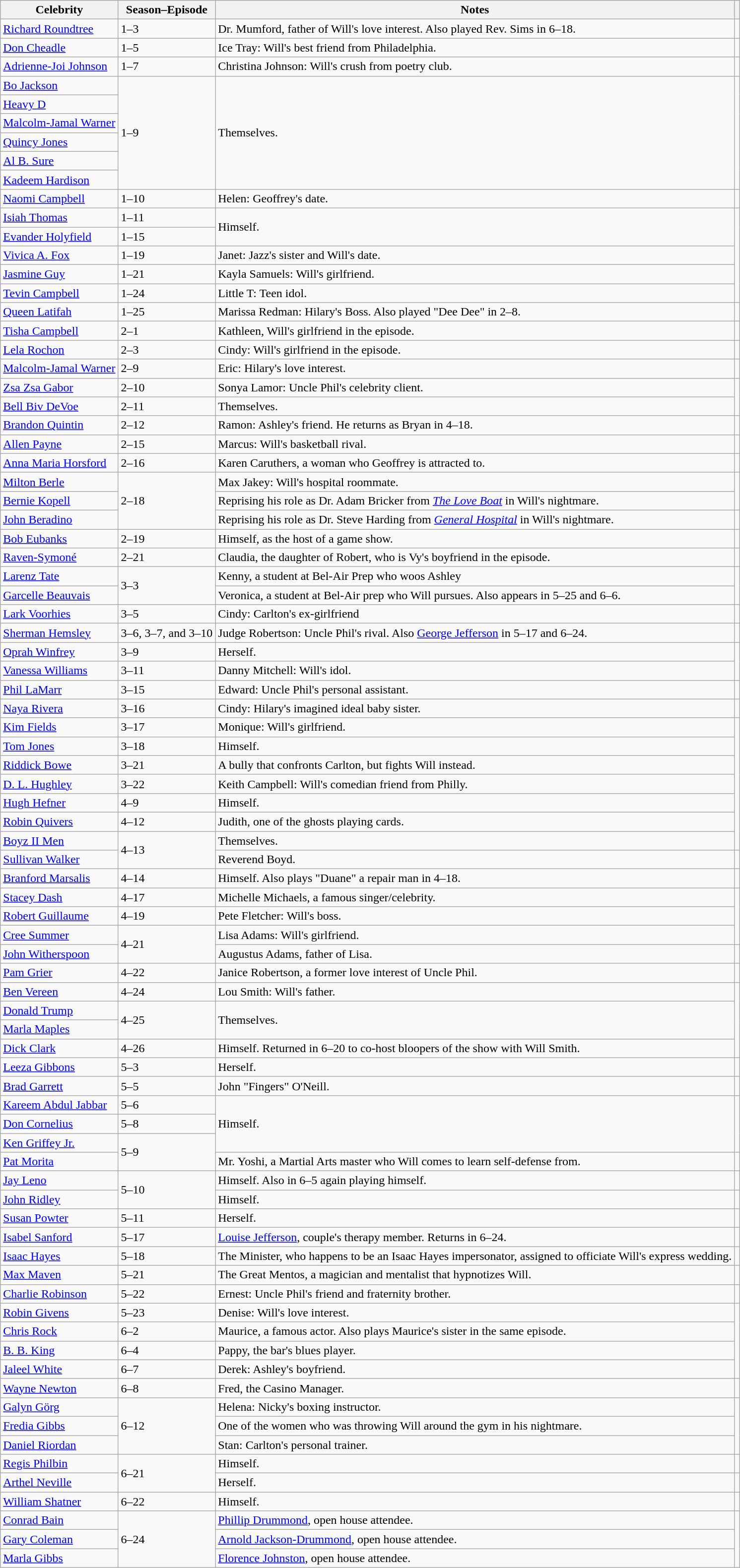<table class="wikitable plainrowheaders">
<tr>
<th scope="col">Celebrity</th>
<th scope="col">Season–Episode</th>
<th scope="col">Notes</th>
<th scope="col" class="unsortable"></th>
</tr>
<tr>
<td><a href='#'>Richard Roundtree</a></td>
<td>1–3</td>
<td>Dr. Mumford, father of Will's love interest. Also played Rev. Sims in 6–18.</td>
<td style="text-align:center;"></td>
</tr>
<tr>
<td><a href='#'>Don Cheadle</a></td>
<td>1–5</td>
<td>Ice Tray: Will's best friend from Philadelphia.</td>
<td style="text-align:center;"></td>
</tr>
<tr>
<td><a href='#'>Adrienne-Joi Johnson</a></td>
<td>1–7</td>
<td>Christina Johnson: Will's crush from poetry club.</td>
<td style="text-align:center;"></td>
</tr>
<tr>
<td><a href='#'>Bo Jackson</a></td>
<td rowspan="6">1–9</td>
<td rowspan="6">Themselves.</td>
<td rowspan="6" style="text-align:center;"></td>
</tr>
<tr>
<td><a href='#'>Heavy D</a></td>
</tr>
<tr>
<td><a href='#'>Malcolm-Jamal Warner</a></td>
</tr>
<tr>
<td><a href='#'>Quincy Jones</a></td>
</tr>
<tr>
<td><a href='#'>Al B. Sure</a></td>
</tr>
<tr>
<td><a href='#'>Kadeem Hardison</a></td>
</tr>
<tr>
<td><a href='#'>Naomi Campbell</a></td>
<td>1–10</td>
<td>Helen: Geoffrey's date.</td>
<td style="text-align:center;"></td>
</tr>
<tr>
<td><a href='#'>Isiah Thomas</a></td>
<td>1–11</td>
<td rowspan="2">Himself.</td>
<td rowspan="5" style="text-align:center;"></td>
</tr>
<tr>
<td><a href='#'>Evander Holyfield</a></td>
<td>1–15</td>
</tr>
<tr>
<td><a href='#'>Vivica A. Fox</a></td>
<td>1–19</td>
<td>Janet: Jazz's sister and Will's date.</td>
</tr>
<tr>
<td><a href='#'>Jasmine Guy</a></td>
<td>1–21</td>
<td>Kayla Samuels: Will's girlfriend.</td>
</tr>
<tr>
<td><a href='#'>Tevin Campbell</a></td>
<td>1–24</td>
<td>Little T: Teen idol.</td>
</tr>
<tr>
<td><a href='#'>Queen Latifah</a></td>
<td>1–25</td>
<td>Marissa Redman: Hilary's Boss. Also played "Dee Dee" in 2–8.</td>
<td style="text-align:center;"></td>
</tr>
<tr>
<td><a href='#'>Tisha Campbell</a></td>
<td>2–1</td>
<td>Kathleen, Will's girlfriend in the episode.</td>
<td style="text-align:center;"></td>
</tr>
<tr>
<td><a href='#'>Lela Rochon</a></td>
<td>2–3</td>
<td>Cindy: Will's girlfriend in the episode.</td>
<td style="text-align:center;"></td>
</tr>
<tr>
<td><a href='#'>Malcolm-Jamal Warner</a></td>
<td>2–9</td>
<td>Eric: Hilary's love interest.</td>
<td style="text-align:center;"></td>
</tr>
<tr>
<td><a href='#'>Zsa Zsa Gabor</a></td>
<td>2–10</td>
<td>Sonya Lamor: Uncle Phil's celebrity client.</td>
<td rowspan="2" style="text-align:center;"></td>
</tr>
<tr>
<td><a href='#'>Bell Biv DeVoe</a></td>
<td>2–11</td>
<td>Themselves.</td>
</tr>
<tr>
<td><a href='#'>Brandon Quintin</a></td>
<td>2–12</td>
<td>Ramon: Ashley's friend. He returns as Bryan in 4–18.</td>
<td style="text-align:center;"></td>
</tr>
<tr>
<td><a href='#'>Allen Payne</a></td>
<td>2–15</td>
<td>Marcus: Will's basketball rival.</td>
<td style="text-align:center;"></td>
</tr>
<tr>
<td><a href='#'>Anna Maria Horsford</a></td>
<td>2–16</td>
<td>Karen Caruthers, a woman who Geoffrey is attracted to.</td>
<td style="text-align:center;"></td>
</tr>
<tr>
<td><a href='#'>Milton Berle</a></td>
<td rowspan="3">2–18</td>
<td>Max Jakey: Will's hospital roommate.</td>
<td rowspan="2" style="text-align:center;"></td>
</tr>
<tr>
<td><a href='#'>Bernie Kopell</a></td>
<td>Reprising his role as Dr. Adam Bricker from <em><a href='#'>The Love Boat</a></em> in Will's nightmare.</td>
</tr>
<tr>
<td><a href='#'>John Beradino</a></td>
<td>Reprising his role as Dr. Steve Harding from <em><a href='#'>General Hospital</a></em> in Will's nightmare.</td>
<td style="text-align:center;"></td>
</tr>
<tr>
<td><a href='#'>Bob Eubanks</a></td>
<td>2–19</td>
<td>Himself, as the host of a game show.</td>
<td style="text-align:center;"></td>
</tr>
<tr>
<td><a href='#'>Raven-Symoné</a></td>
<td>2–21</td>
<td>Claudia, the daughter of Robert, who is Vy's boyfriend in the episode.</td>
<td style="text-align:center;"></td>
</tr>
<tr>
<td><a href='#'>Larenz Tate</a></td>
<td rowspan="2">3–3</td>
<td>Kenny, a student at Bel-Air Prep who woos Ashley</td>
<td rowspan="2" style="text-align:center;"></td>
</tr>
<tr>
<td><a href='#'>Garcelle Beauvais</a></td>
<td>Veronica, a student at Bel-Air prep who Will pursues. Also appears in 5–25 and 6–6.</td>
</tr>
<tr>
<td><a href='#'>Lark Voorhies</a></td>
<td>3–5</td>
<td>Cindy: Carlton's ex-girlfriend</td>
<td></td>
</tr>
<tr>
<td><a href='#'>Sherman Hemsley</a></td>
<td>3–6, 3–7, and 3–10</td>
<td>Judge Robertson: Uncle Phil's rival. Also <a href='#'>George Jefferson</a> in 5–17 and 6–24.</td>
<td style="text-align:center;"></td>
</tr>
<tr>
<td><a href='#'>Oprah Winfrey</a></td>
<td>3–9</td>
<td>Herself.</td>
<td rowspan="2" style="text-align:center;"></td>
</tr>
<tr>
<td><a href='#'>Vanessa Williams</a></td>
<td>3–11</td>
<td>Danny Mitchell: Will's idol.</td>
</tr>
<tr>
<td><a href='#'>Phil LaMarr</a></td>
<td>3–15</td>
<td>Edward: Uncle Phil's personal assistant.</td>
<td style="text-align:center;"></td>
</tr>
<tr>
<td><a href='#'>Naya Rivera</a></td>
<td>3–16</td>
<td>Cindy: Hilary's imagined ideal baby sister.</td>
<td style="text-align:center;"></td>
</tr>
<tr>
<td><a href='#'>Kim Fields</a></td>
<td>3–17</td>
<td>Monique: Will's girlfriend.</td>
<td rowspan="7" style="text-align:center;"></td>
</tr>
<tr>
<td><a href='#'>Tom Jones</a></td>
<td>3–18</td>
<td>Himself.</td>
</tr>
<tr>
<td><a href='#'>Riddick Bowe</a></td>
<td>3–21</td>
<td>A bully that confronts Carlton, but fights Will instead.</td>
</tr>
<tr>
<td><a href='#'>D. L. Hughley</a></td>
<td>3–22</td>
<td>Keith Campbell: Will's comedian friend from Philly.</td>
</tr>
<tr>
<td><a href='#'>Hugh Hefner</a></td>
<td>4–9</td>
<td>Himself.</td>
</tr>
<tr>
<td><a href='#'>Robin Quivers</a></td>
<td>4–12</td>
<td>Judith, one of the ghosts playing cards.</td>
</tr>
<tr>
<td><a href='#'>Boyz II Men</a></td>
<td rowspan="2">4–13</td>
<td>Themselves.</td>
</tr>
<tr>
<td><a href='#'>Sullivan Walker</a></td>
<td>Reverend Boyd.</td>
<td></td>
</tr>
<tr>
<td><a href='#'>Branford Marsalis</a></td>
<td>4–14</td>
<td>Himself. Also plays "Duane" a repair man in 4–18.</td>
<td style="text-align:center;"></td>
</tr>
<tr>
<td><a href='#'>Stacey Dash</a></td>
<td>4–17</td>
<td>Michelle Michaels, a famous singer/celebrity.</td>
<td rowspan="3" style="text-align:center;"></td>
</tr>
<tr>
<td><a href='#'>Robert Guillaume</a></td>
<td>4–19</td>
<td>Pete Fletcher: Will's boss.</td>
</tr>
<tr>
<td><a href='#'>Cree Summer</a></td>
<td rowspan="2">4–21</td>
<td>Lisa Adams: Will's girlfriend.</td>
</tr>
<tr>
<td><a href='#'>John Witherspoon</a></td>
<td>Augustus Adams, father of Lisa.</td>
<td style="text-align:center;"></td>
</tr>
<tr>
<td><a href='#'>Pam Grier</a></td>
<td>4–22</td>
<td>Janice Robertson, a former love interest of Uncle Phil.</td>
<td style="text-align:center;"></td>
</tr>
<tr>
<td><a href='#'>Ben Vereen</a></td>
<td>4–24</td>
<td>Lou Smith: Will's father.</td>
<td rowspan="4" style="text-align:center;"></td>
</tr>
<tr>
<td><a href='#'>Donald Trump</a></td>
<td rowspan="2">4–25</td>
<td rowspan="2">Themselves.</td>
</tr>
<tr>
<td><a href='#'>Marla Maples</a></td>
</tr>
<tr>
<td><a href='#'>Dick Clark</a></td>
<td>4–26</td>
<td>Himself. Returned in 6–20 to co-host bloopers of the show with Will Smith.</td>
</tr>
<tr>
<td><a href='#'>Leeza Gibbons</a></td>
<td>5–3</td>
<td>Herself.</td>
<td style="text-align:center;"></td>
</tr>
<tr>
<td><a href='#'>Brad Garrett</a></td>
<td>5–5</td>
<td>John "Fingers" O'Neill.</td>
<td style="text-align:center;"></td>
</tr>
<tr>
<td><a href='#'>Kareem Abdul Jabbar</a></td>
<td>5–6</td>
<td rowspan="3">Himself.</td>
<td rowspan="3" style="text-align:center;"></td>
</tr>
<tr>
<td><a href='#'>Don Cornelius</a></td>
<td>5–8</td>
</tr>
<tr>
<td><a href='#'>Ken Griffey Jr.</a></td>
<td rowspan="2">5–9</td>
</tr>
<tr>
<td><a href='#'>Pat Morita</a></td>
<td>Mr. Yoshi, a Martial Arts master who Will comes to learn self-defense from.</td>
<td style="text-align:center;"></td>
</tr>
<tr>
<td><a href='#'>Jay Leno</a></td>
<td rowspan="2">5–10</td>
<td>Himself. Also in 6–5 again playing himself.</td>
<td style="text-align:center;"></td>
</tr>
<tr>
<td><a href='#'>John Ridley</a></td>
<td>Himself.</td>
</tr>
<tr>
<td><a href='#'>Susan Powter</a></td>
<td>5–11</td>
<td>Herself.</td>
<td style="text-align:center;"></td>
</tr>
<tr>
<td><a href='#'>Isabel Sanford</a></td>
<td>5–17</td>
<td><a href='#'>Louise Jefferson</a>, couple's therapy member. Returns in 6–24.</td>
<td style="text-align:center;"></td>
</tr>
<tr>
<td><a href='#'>Isaac Hayes</a></td>
<td>5–18</td>
<td>The Minister, who happens to be an Isaac Hayes impersonator, assigned to officiate Will's express wedding.</td>
<td style="text-align:center;"></td>
</tr>
<tr>
<td><a href='#'>Max Maven</a></td>
<td>5–21</td>
<td>The Great Mentos, a magician and mentalist that hypnotizes Will.</td>
<td style="text-align:center;"></td>
</tr>
<tr>
<td><a href='#'>Charlie Robinson</a></td>
<td>5–22</td>
<td>Ernest: Uncle Phil's friend and fraternity brother.</td>
<td style="text-align:center;"></td>
</tr>
<tr>
<td><a href='#'>Robin Givens</a></td>
<td>5–23</td>
<td>Denise: Will's love interest.</td>
<td rowspan="4" style="text-align:center;"></td>
</tr>
<tr>
<td><a href='#'>Chris Rock</a></td>
<td>6–2</td>
<td>Maurice, a famous actor. Also plays Maurice's sister in the same episode.</td>
</tr>
<tr>
<td><a href='#'>B. B. King</a></td>
<td>6–4</td>
<td>Pappy, the bar's blues player.</td>
</tr>
<tr>
<td><a href='#'>Jaleel White</a></td>
<td>6–7</td>
<td>Derek: Ashley's boyfriend.</td>
</tr>
<tr>
<td><a href='#'>Wayne Newton</a></td>
<td>6–8</td>
<td>Fred, the Casino Manager.</td>
<td style="text-align:center;"></td>
</tr>
<tr>
<td><a href='#'>Galyn Görg</a></td>
<td rowspan="3">6–12</td>
<td>Helena: Nicky's boxing instructor.</td>
<td rowspan="3" style="text-align:center;"></td>
</tr>
<tr>
<td><a href='#'>Fredia Gibbs</a></td>
<td>One of the women who was throwing Will around the gym in his nightmare.</td>
</tr>
<tr>
<td><a href='#'>Daniel Riordan</a></td>
<td>Stan: Carlton's personal trainer.</td>
</tr>
<tr>
<td><a href='#'>Regis Philbin</a></td>
<td rowspan="2">6–21</td>
<td>Himself.</td>
<td style="text-align:center;"></td>
</tr>
<tr>
<td><a href='#'>Arthel Neville</a></td>
<td>Herself.</td>
<td style="text-align:center;"></td>
</tr>
<tr>
<td><a href='#'>William Shatner</a></td>
<td>6–22</td>
<td>Himself.</td>
<td style="text-align:center;"></td>
</tr>
<tr>
<td><a href='#'>Conrad Bain</a></td>
<td rowspan="3">6–24</td>
<td><a href='#'>Phillip Drummond</a>, open house attendee.</td>
<td rowspan="3" style="text-align:center;"></td>
</tr>
<tr>
<td><a href='#'>Gary Coleman</a></td>
<td><a href='#'>Arnold Jackson-Drummond</a>, open house attendee.</td>
</tr>
<tr>
<td><a href='#'>Marla Gibbs</a></td>
<td><a href='#'>Florence Johnston</a>, open house attendee.</td>
</tr>
</table>
